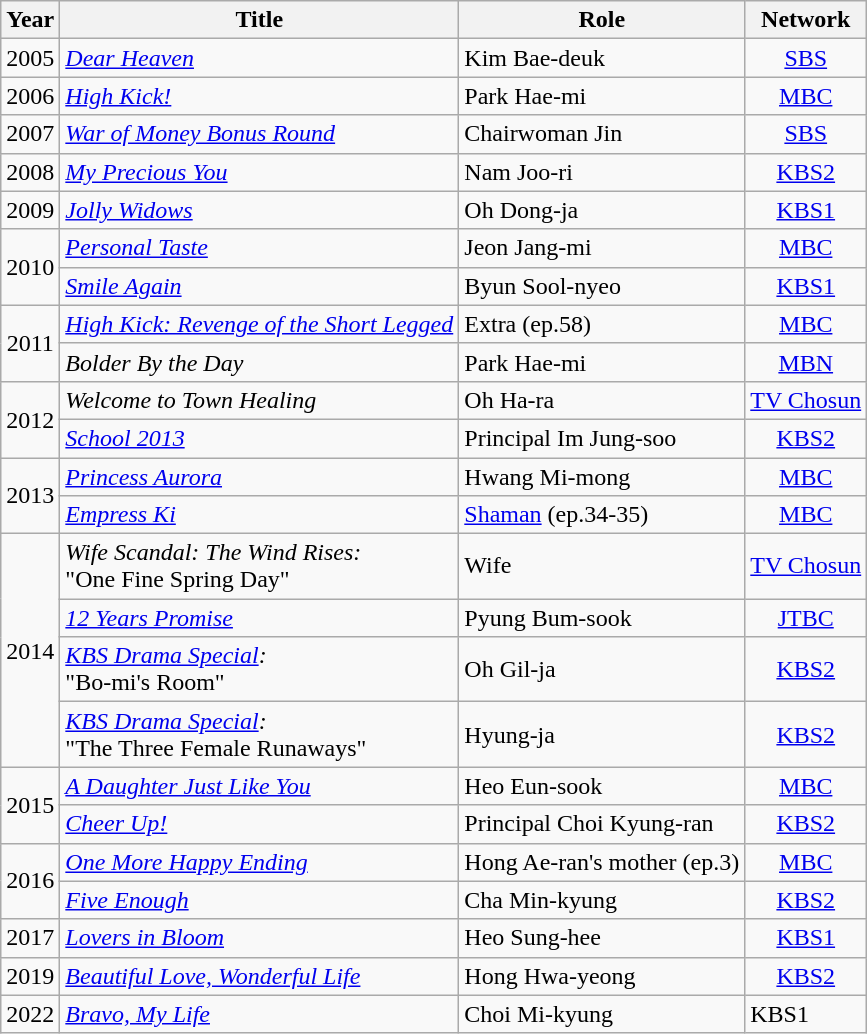<table class="wikitable">
<tr>
<th>Year</th>
<th>Title</th>
<th>Role</th>
<th>Network</th>
</tr>
<tr>
<td style="text-align:center;">2005</td>
<td><em><a href='#'>Dear Heaven</a></em></td>
<td>Kim Bae-deuk</td>
<td style="text-align:center;"><a href='#'>SBS</a></td>
</tr>
<tr>
<td style="text-align:center;">2006</td>
<td><em><a href='#'>High Kick!</a></em></td>
<td>Park Hae-mi</td>
<td style="text-align:center;"><a href='#'>MBC</a></td>
</tr>
<tr>
<td style="text-align:center;">2007</td>
<td><em><a href='#'>War of Money Bonus Round</a></em></td>
<td>Chairwoman Jin</td>
<td style="text-align:center;"><a href='#'>SBS</a></td>
</tr>
<tr>
<td style="text-align:center;">2008</td>
<td><em><a href='#'>My Precious You</a></em></td>
<td>Nam Joo-ri</td>
<td style="text-align:center;"><a href='#'>KBS2</a></td>
</tr>
<tr>
<td style="text-align:center;">2009</td>
<td><em><a href='#'>Jolly Widows</a></em></td>
<td>Oh Dong-ja</td>
<td style="text-align:center;"><a href='#'>KBS1</a></td>
</tr>
<tr>
<td rowspan="2" style="text-align:center;">2010</td>
<td><em><a href='#'>Personal Taste</a></em></td>
<td>Jeon Jang-mi</td>
<td style="text-align:center;"><a href='#'>MBC</a></td>
</tr>
<tr>
<td><em><a href='#'>Smile Again</a></em></td>
<td>Byun Sool-nyeo</td>
<td style="text-align:center;"><a href='#'>KBS1</a></td>
</tr>
<tr>
<td rowspan="2" style="text-align:center;">2011</td>
<td><em><a href='#'>High Kick: Revenge of the Short Legged</a></em></td>
<td>Extra (ep.58)</td>
<td style="text-align:center;"><a href='#'>MBC</a></td>
</tr>
<tr>
<td><em>Bolder By the Day</em></td>
<td>Park Hae-mi</td>
<td style="text-align:center;"><a href='#'>MBN</a></td>
</tr>
<tr>
<td rowspan="2" style="text-align:center;">2012</td>
<td><em>Welcome to Town Healing</em></td>
<td>Oh Ha-ra</td>
<td style="text-align:center;"><a href='#'>TV Chosun</a></td>
</tr>
<tr>
<td><em><a href='#'>School 2013</a></em></td>
<td>Principal Im Jung-soo</td>
<td style="text-align:center;"><a href='#'>KBS2</a></td>
</tr>
<tr>
<td rowspan="2" style="text-align:center;">2013</td>
<td><em><a href='#'>Princess Aurora</a></em></td>
<td>Hwang Mi-mong</td>
<td style="text-align:center;"><a href='#'>MBC</a></td>
</tr>
<tr>
<td><em><a href='#'>Empress Ki</a></em></td>
<td><a href='#'>Shaman</a> (ep.34-35)</td>
<td style="text-align:center;"><a href='#'>MBC</a></td>
</tr>
<tr>
<td rowspan="4" style="text-align:center;">2014</td>
<td><em>Wife Scandal: The Wind Rises:</em><br>"One Fine Spring Day"</td>
<td>Wife</td>
<td style="text-align:center;"><a href='#'>TV Chosun</a></td>
</tr>
<tr>
<td><em><a href='#'>12 Years Promise</a></em></td>
<td>Pyung Bum-sook</td>
<td style="text-align:center;"><a href='#'>JTBC</a></td>
</tr>
<tr>
<td><em><a href='#'>KBS Drama Special</a>:</em><br>"Bo-mi's Room"</td>
<td>Oh Gil-ja</td>
<td style="text-align:center;"><a href='#'>KBS2</a></td>
</tr>
<tr>
<td><em><a href='#'>KBS Drama Special</a>:</em><br>"The Three Female Runaways"</td>
<td>Hyung-ja</td>
<td style="text-align:center;"><a href='#'>KBS2</a></td>
</tr>
<tr>
<td rowspan="2" style="text-align:center;">2015</td>
<td><em><a href='#'>A Daughter Just Like You</a></em></td>
<td>Heo Eun-sook</td>
<td style="text-align:center;"><a href='#'>MBC</a></td>
</tr>
<tr>
<td><em><a href='#'>Cheer Up!</a></em></td>
<td>Principal Choi Kyung-ran</td>
<td style="text-align:center;"><a href='#'>KBS2</a></td>
</tr>
<tr>
<td rowspan="2" style="text-align:center;">2016</td>
<td><em><a href='#'>One More Happy Ending</a></em></td>
<td>Hong Ae-ran's mother (ep.3)</td>
<td style="text-align:center;"><a href='#'>MBC</a></td>
</tr>
<tr>
<td><em><a href='#'>Five Enough</a></em></td>
<td>Cha Min-kyung</td>
<td style="text-align:center;"><a href='#'>KBS2</a></td>
</tr>
<tr>
<td style="text-align:center;">2017</td>
<td><em><a href='#'>Lovers in Bloom</a></em></td>
<td>Heo Sung-hee</td>
<td style="text-align:center;"><a href='#'>KBS1</a></td>
</tr>
<tr>
<td style="text-align:center;">2019</td>
<td><em><a href='#'>Beautiful Love, Wonderful Life</a></em></td>
<td>Hong Hwa-yeong</td>
<td style="text-align:center;"><a href='#'>KBS2</a></td>
</tr>
<tr>
<td>2022</td>
<td><em><a href='#'>Bravo, My Life</a></em></td>
<td>Choi Mi-kyung </td>
<td>KBS1</td>
</tr>
</table>
